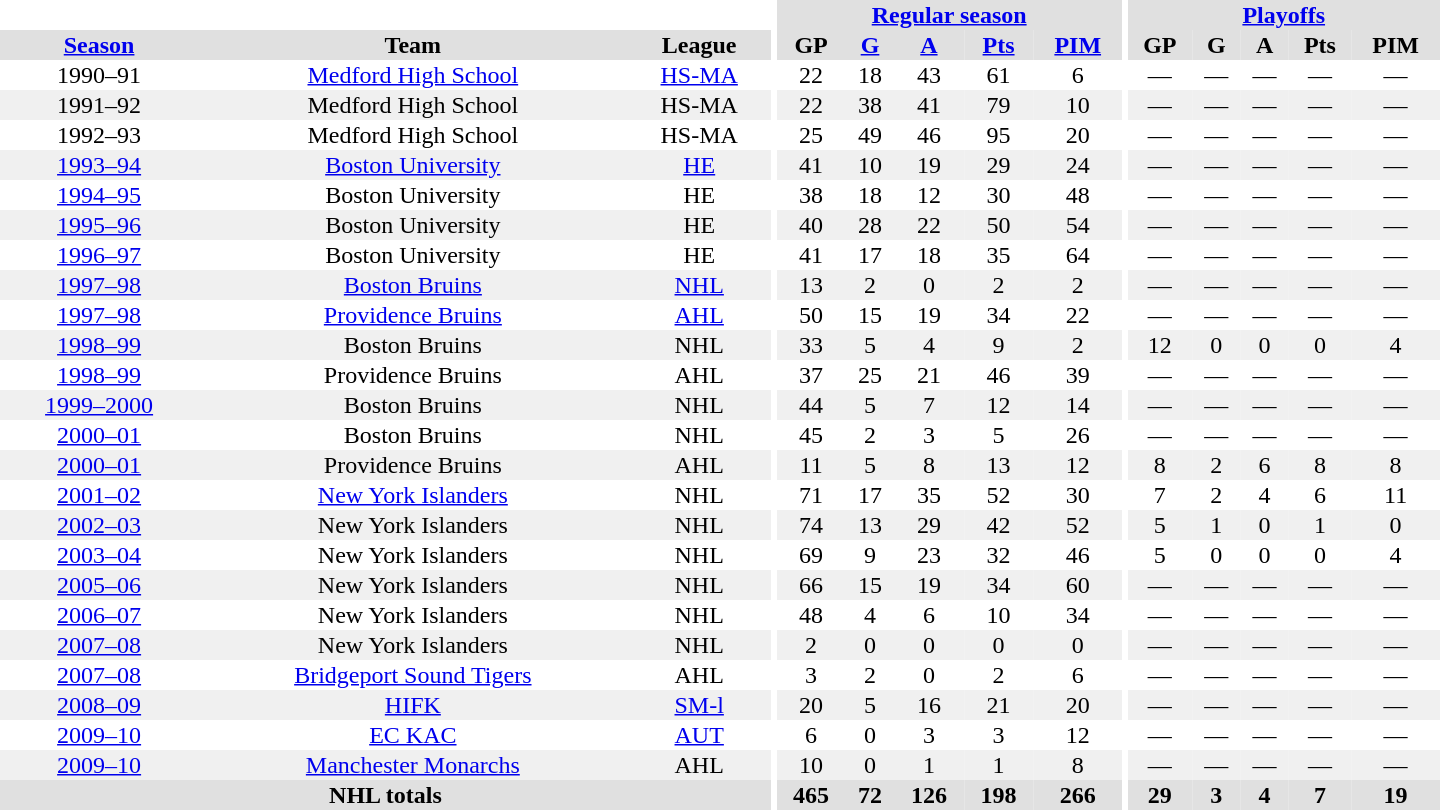<table border="0" cellpadding="1" cellspacing="0" style="text-align:center; width:60em">
<tr bgcolor="#e0e0e0">
<th colspan="3"  bgcolor="#ffffff"></th>
<th rowspan="100" bgcolor="#ffffff"></th>
<th colspan="5"><a href='#'>Regular season</a></th>
<th rowspan="100" bgcolor="#ffffff"></th>
<th colspan="5"><a href='#'>Playoffs</a></th>
</tr>
<tr bgcolor="#e0e0e0">
<th><a href='#'>Season</a></th>
<th>Team</th>
<th>League</th>
<th>GP</th>
<th><a href='#'>G</a></th>
<th><a href='#'>A</a></th>
<th><a href='#'>Pts</a></th>
<th><a href='#'>PIM</a></th>
<th>GP</th>
<th>G</th>
<th>A</th>
<th>Pts</th>
<th>PIM</th>
</tr>
<tr>
<td>1990–91</td>
<td><a href='#'>Medford High School</a></td>
<td><a href='#'>HS-MA</a></td>
<td>22</td>
<td>18</td>
<td>43</td>
<td>61</td>
<td>6</td>
<td>—</td>
<td>—</td>
<td>—</td>
<td>—</td>
<td>—</td>
</tr>
<tr bgcolor="#f0f0f0">
<td>1991–92</td>
<td>Medford High School</td>
<td>HS-MA</td>
<td>22</td>
<td>38</td>
<td>41</td>
<td>79</td>
<td>10</td>
<td>—</td>
<td>—</td>
<td>—</td>
<td>—</td>
<td>—</td>
</tr>
<tr>
<td>1992–93</td>
<td>Medford High School</td>
<td>HS-MA</td>
<td>25</td>
<td>49</td>
<td>46</td>
<td>95</td>
<td>20</td>
<td>—</td>
<td>—</td>
<td>—</td>
<td>—</td>
<td>—</td>
</tr>
<tr bgcolor="#f0f0f0">
<td><a href='#'>1993–94</a></td>
<td><a href='#'>Boston University</a></td>
<td><a href='#'>HE</a></td>
<td>41</td>
<td>10</td>
<td>19</td>
<td>29</td>
<td>24</td>
<td>—</td>
<td>—</td>
<td>—</td>
<td>—</td>
<td>—</td>
</tr>
<tr>
<td><a href='#'>1994–95</a></td>
<td>Boston University</td>
<td>HE</td>
<td>38</td>
<td>18</td>
<td>12</td>
<td>30</td>
<td>48</td>
<td>—</td>
<td>—</td>
<td>—</td>
<td>—</td>
<td>—</td>
</tr>
<tr bgcolor="#f0f0f0">
<td><a href='#'>1995–96</a></td>
<td>Boston University</td>
<td>HE</td>
<td>40</td>
<td>28</td>
<td>22</td>
<td>50</td>
<td>54</td>
<td>—</td>
<td>—</td>
<td>—</td>
<td>—</td>
<td>—</td>
</tr>
<tr>
<td><a href='#'>1996–97</a></td>
<td>Boston University</td>
<td>HE</td>
<td>41</td>
<td>17</td>
<td>18</td>
<td>35</td>
<td>64</td>
<td>—</td>
<td>—</td>
<td>—</td>
<td>—</td>
<td>—</td>
</tr>
<tr bgcolor="#f0f0f0">
<td><a href='#'>1997–98</a></td>
<td><a href='#'>Boston Bruins</a></td>
<td><a href='#'>NHL</a></td>
<td>13</td>
<td>2</td>
<td>0</td>
<td>2</td>
<td>2</td>
<td>—</td>
<td>—</td>
<td>—</td>
<td>—</td>
<td>—</td>
</tr>
<tr>
<td><a href='#'>1997–98</a></td>
<td><a href='#'>Providence Bruins</a></td>
<td><a href='#'>AHL</a></td>
<td>50</td>
<td>15</td>
<td>19</td>
<td>34</td>
<td>22</td>
<td>—</td>
<td>—</td>
<td>—</td>
<td>—</td>
<td>—</td>
</tr>
<tr bgcolor="#f0f0f0">
<td><a href='#'>1998–99</a></td>
<td>Boston Bruins</td>
<td>NHL</td>
<td>33</td>
<td>5</td>
<td>4</td>
<td>9</td>
<td>2</td>
<td>12</td>
<td>0</td>
<td>0</td>
<td>0</td>
<td>4</td>
</tr>
<tr>
<td><a href='#'>1998–99</a></td>
<td>Providence Bruins</td>
<td>AHL</td>
<td>37</td>
<td>25</td>
<td>21</td>
<td>46</td>
<td>39</td>
<td>—</td>
<td>—</td>
<td>—</td>
<td>—</td>
<td>—</td>
</tr>
<tr bgcolor="#f0f0f0">
<td><a href='#'>1999–2000</a></td>
<td>Boston Bruins</td>
<td>NHL</td>
<td>44</td>
<td>5</td>
<td>7</td>
<td>12</td>
<td>14</td>
<td>—</td>
<td>—</td>
<td>—</td>
<td>—</td>
<td>—</td>
</tr>
<tr>
<td><a href='#'>2000–01</a></td>
<td>Boston Bruins</td>
<td>NHL</td>
<td>45</td>
<td>2</td>
<td>3</td>
<td>5</td>
<td>26</td>
<td>—</td>
<td>—</td>
<td>—</td>
<td>—</td>
<td>—</td>
</tr>
<tr bgcolor="#f0f0f0">
<td><a href='#'>2000–01</a></td>
<td>Providence Bruins</td>
<td>AHL</td>
<td>11</td>
<td>5</td>
<td>8</td>
<td>13</td>
<td>12</td>
<td>8</td>
<td>2</td>
<td>6</td>
<td>8</td>
<td>8</td>
</tr>
<tr>
<td><a href='#'>2001–02</a></td>
<td><a href='#'>New York Islanders</a></td>
<td>NHL</td>
<td>71</td>
<td>17</td>
<td>35</td>
<td>52</td>
<td>30</td>
<td>7</td>
<td>2</td>
<td>4</td>
<td>6</td>
<td>11</td>
</tr>
<tr bgcolor="#f0f0f0">
<td><a href='#'>2002–03</a></td>
<td>New York Islanders</td>
<td>NHL</td>
<td>74</td>
<td>13</td>
<td>29</td>
<td>42</td>
<td>52</td>
<td>5</td>
<td>1</td>
<td>0</td>
<td>1</td>
<td>0</td>
</tr>
<tr>
<td><a href='#'>2003–04</a></td>
<td>New York Islanders</td>
<td>NHL</td>
<td>69</td>
<td>9</td>
<td>23</td>
<td>32</td>
<td>46</td>
<td>5</td>
<td>0</td>
<td>0</td>
<td>0</td>
<td>4</td>
</tr>
<tr bgcolor="#f0f0f0">
<td><a href='#'>2005–06</a></td>
<td>New York Islanders</td>
<td>NHL</td>
<td>66</td>
<td>15</td>
<td>19</td>
<td>34</td>
<td>60</td>
<td>—</td>
<td>—</td>
<td>—</td>
<td>—</td>
<td>—</td>
</tr>
<tr>
<td><a href='#'>2006–07</a></td>
<td>New York Islanders</td>
<td>NHL</td>
<td>48</td>
<td>4</td>
<td>6</td>
<td>10</td>
<td>34</td>
<td>—</td>
<td>—</td>
<td>—</td>
<td>—</td>
<td>—</td>
</tr>
<tr bgcolor="#f0f0f0">
<td><a href='#'>2007–08</a></td>
<td>New York Islanders</td>
<td>NHL</td>
<td>2</td>
<td>0</td>
<td>0</td>
<td>0</td>
<td>0</td>
<td>—</td>
<td>—</td>
<td>—</td>
<td>—</td>
<td>—</td>
</tr>
<tr>
<td><a href='#'>2007–08</a></td>
<td><a href='#'>Bridgeport Sound Tigers</a></td>
<td>AHL</td>
<td>3</td>
<td>2</td>
<td>0</td>
<td>2</td>
<td>6</td>
<td>—</td>
<td>—</td>
<td>—</td>
<td>—</td>
<td>—</td>
</tr>
<tr bgcolor="#f0f0f0">
<td><a href='#'>2008–09</a></td>
<td><a href='#'>HIFK</a></td>
<td><a href='#'>SM-l</a></td>
<td>20</td>
<td>5</td>
<td>16</td>
<td>21</td>
<td>20</td>
<td>—</td>
<td>—</td>
<td>—</td>
<td>—</td>
<td>—</td>
</tr>
<tr>
<td><a href='#'>2009–10</a></td>
<td><a href='#'>EC KAC</a></td>
<td><a href='#'>AUT</a></td>
<td>6</td>
<td>0</td>
<td>3</td>
<td>3</td>
<td>12</td>
<td>—</td>
<td>—</td>
<td>—</td>
<td>—</td>
<td>—</td>
</tr>
<tr bgcolor="#f0f0f0">
<td><a href='#'>2009–10</a></td>
<td><a href='#'>Manchester Monarchs</a></td>
<td>AHL</td>
<td>10</td>
<td>0</td>
<td>1</td>
<td>1</td>
<td>8</td>
<td>—</td>
<td>—</td>
<td>—</td>
<td>—</td>
<td>—</td>
</tr>
<tr style="background:#e0e0e0;">
<th colspan="3">NHL totals</th>
<th>465</th>
<th>72</th>
<th>126</th>
<th>198</th>
<th>266</th>
<th>29</th>
<th>3</th>
<th>4</th>
<th>7</th>
<th>19</th>
</tr>
</table>
